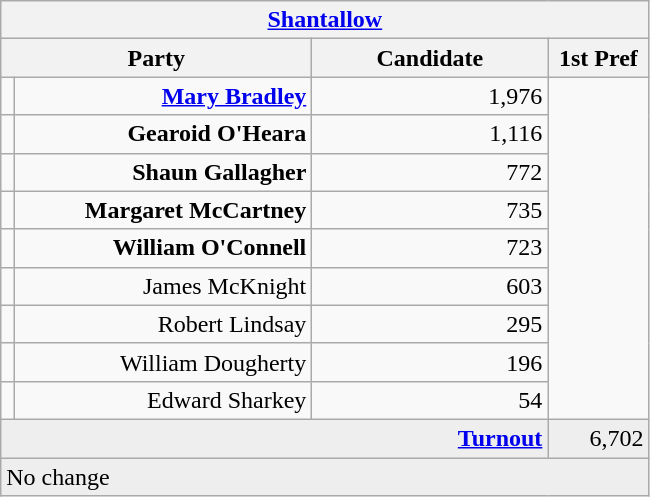<table class="wikitable">
<tr>
<th colspan="4" align="center"><a href='#'>Shantallow</a></th>
</tr>
<tr>
<th colspan="2" align="center" width=200>Party</th>
<th width=150>Candidate</th>
<th width=60>1st Pref</th>
</tr>
<tr>
<td></td>
<td align="right"><strong><a href='#'>Mary Bradley</a></strong></td>
<td align="right">1,976</td>
</tr>
<tr>
<td></td>
<td align="right"><strong>Gearoid O'Heara</strong></td>
<td align="right">1,116</td>
</tr>
<tr>
<td></td>
<td align="right"><strong>Shaun Gallagher</strong></td>
<td align="right">772</td>
</tr>
<tr>
<td></td>
<td align="right"><strong>Margaret McCartney</strong></td>
<td align="right">735</td>
</tr>
<tr>
<td></td>
<td align="right"><strong>William O'Connell</strong></td>
<td align="right">723</td>
</tr>
<tr>
<td></td>
<td align="right">James McKnight</td>
<td align="right">603</td>
</tr>
<tr>
<td></td>
<td align="right">Robert Lindsay</td>
<td align="right">295</td>
</tr>
<tr>
<td></td>
<td align="right">William Dougherty</td>
<td align="right">196</td>
</tr>
<tr>
<td></td>
<td align="right">Edward Sharkey</td>
<td align="right">54</td>
</tr>
<tr bgcolor="EEEEEE">
<td colspan=3 align="right"><strong><a href='#'>Turnout</a></strong></td>
<td align="right">6,702</td>
</tr>
<tr>
<td colspan=4 bgcolor="EEEEEE">No change</td>
</tr>
</table>
